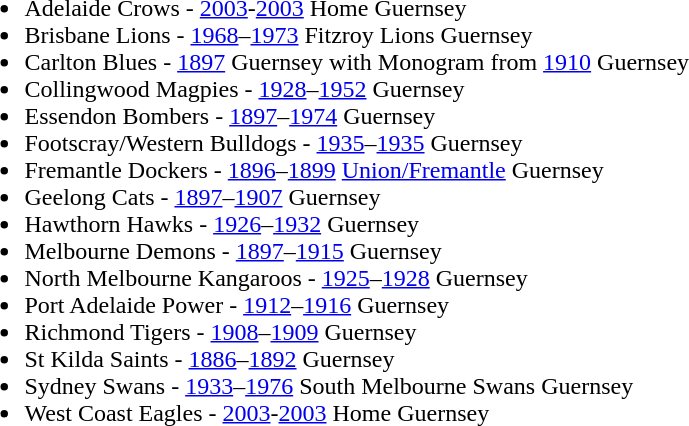<table>
<tr>
<td></td>
<td></td>
<td></td>
<td></td>
</tr>
<tr>
<td></td>
<td></td>
<td></td>
<td></td>
</tr>
<tr>
<td></td>
<td></td>
<td></td>
<td></td>
</tr>
<tr>
<td></td>
<td></td>
<td></td>
<td></td>
</tr>
<tr>
<td><br><ul><li>Adelaide Crows - <a href='#'>2003</a>-<a href='#'>2003</a> Home Guernsey</li><li>Brisbane Lions - <a href='#'>1968</a>–<a href='#'>1973</a> Fitzroy Lions Guernsey</li><li>Carlton Blues - <a href='#'>1897</a> Guernsey with Monogram from <a href='#'>1910</a> Guernsey</li><li>Collingwood Magpies - <a href='#'>1928</a>–<a href='#'>1952</a> Guernsey</li><li>Essendon Bombers - <a href='#'>1897</a>–<a href='#'>1974</a> Guernsey</li><li>Footscray/Western Bulldogs - <a href='#'>1935</a>–<a href='#'>1935</a> Guernsey</li><li>Fremantle Dockers - <a href='#'>1896</a>–<a href='#'>1899</a> <a href='#'>Union/Fremantle</a> Guernsey</li><li>Geelong Cats - <a href='#'>1897</a>–<a href='#'>1907</a> Guernsey</li><li>Hawthorn Hawks - <a href='#'>1926</a>–<a href='#'>1932</a> Guernsey</li><li>Melbourne Demons - <a href='#'>1897</a>–<a href='#'>1915</a> Guernsey</li><li>North Melbourne Kangaroos - <a href='#'>1925</a>–<a href='#'>1928</a> Guernsey</li><li>Port Adelaide Power - <a href='#'>1912</a>–<a href='#'>1916</a> Guernsey</li><li>Richmond Tigers - <a href='#'>1908</a>–<a href='#'>1909</a> Guernsey</li><li>St Kilda Saints - <a href='#'>1886</a>–<a href='#'>1892</a> Guernsey</li><li>Sydney Swans - <a href='#'>1933</a>–<a href='#'>1976</a> South Melbourne Swans Guernsey</li><li>West Coast Eagles - <a href='#'>2003</a>-<a href='#'>2003</a> Home Guernsey</li></ul></td>
</tr>
</table>
